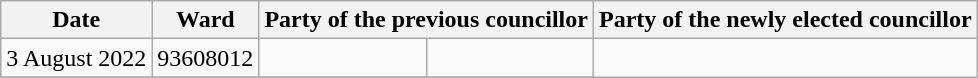<table class="wikitable">
<tr>
<th>Date</th>
<th>Ward</th>
<th colspan=2>Party of the previous councillor</th>
<th colspan=2>Party of the newly elected councillor</th>
</tr>
<tr>
<td>3 August 2022</td>
<td>93608012</td>
<td></td>
<td></td>
</tr>
<tr>
</tr>
</table>
